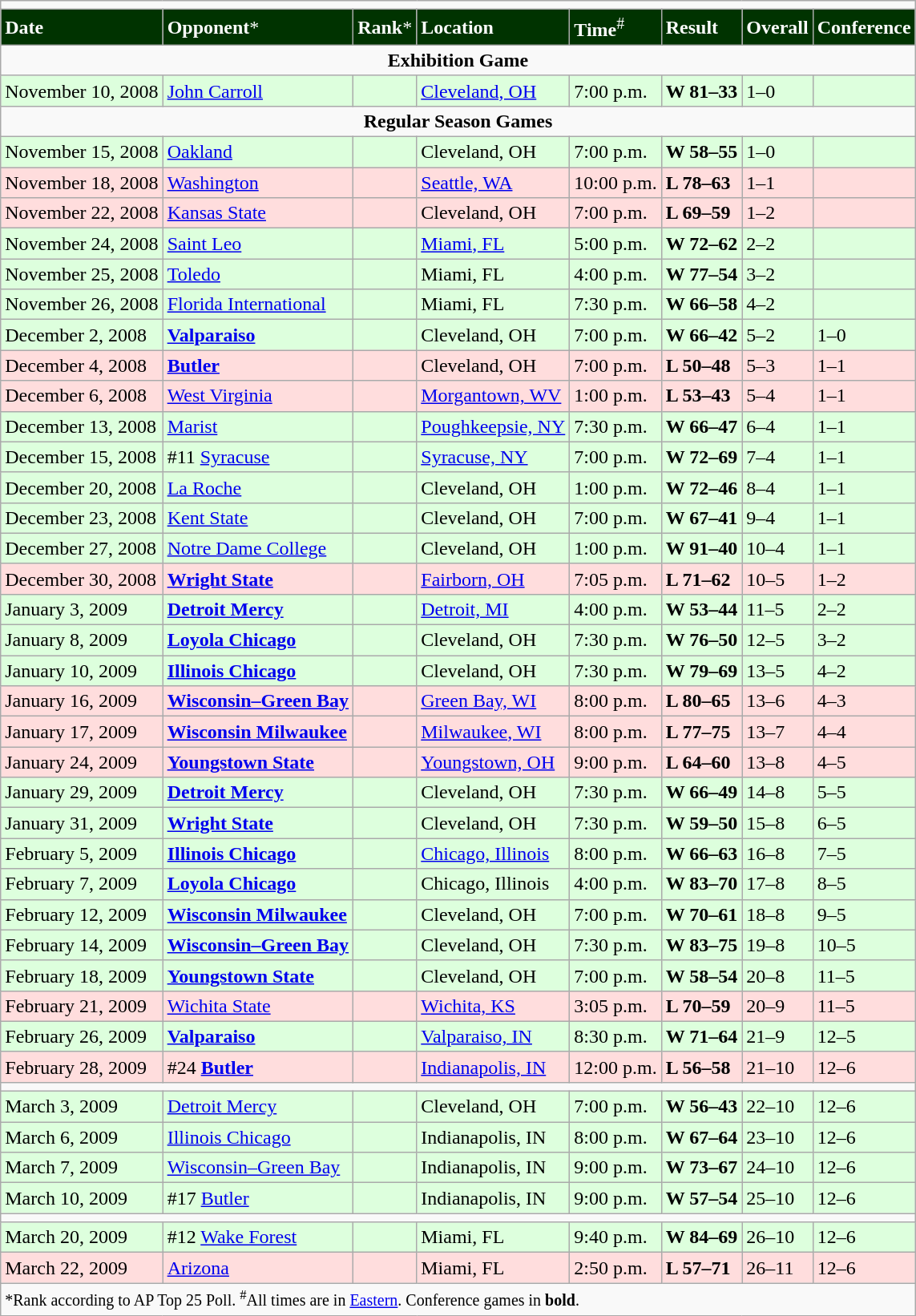<table class="wikitable">
<tr>
<td colspan="8"></td>
</tr>
<tr style="background:#030; color:white;">
<td><strong>Date</strong></td>
<td><strong>Opponent</strong>*</td>
<td><strong>Rank</strong>*</td>
<td><strong>Location</strong></td>
<td><strong>Time</strong><sup>#</sup></td>
<td><strong>Result</strong></td>
<td><strong>Overall</strong></td>
<td><strong>Conference</strong></td>
</tr>
<tr>
<td colspan="8" style="text-align:center"><strong>Exhibition Game</strong></td>
</tr>
<tr style="background:#ddffdd; ">
<td>November 10, 2008</td>
<td><a href='#'>John Carroll</a></td>
<td></td>
<td><a href='#'>Cleveland, OH</a></td>
<td>7:00 p.m.</td>
<td><strong>W 81–33</strong></td>
<td>1–0</td>
<td></td>
</tr>
<tr>
<td colspan="8" style="text-align:center"><strong>Regular Season Games</strong></td>
</tr>
<tr style="background:#ddffdd; ">
<td>November 15, 2008</td>
<td><a href='#'>Oakland</a></td>
<td></td>
<td>Cleveland, OH</td>
<td>7:00 p.m.</td>
<td><strong>W 58–55</strong></td>
<td>1–0</td>
<td></td>
</tr>
<tr style="background:#ffdddd; ">
<td>November 18, 2008</td>
<td><a href='#'>Washington</a></td>
<td></td>
<td><a href='#'>Seattle, WA</a></td>
<td>10:00 p.m.</td>
<td><strong>L 78–63</strong></td>
<td>1–1</td>
<td></td>
</tr>
<tr style="background:#ffdddd; ">
<td>November 22, 2008</td>
<td><a href='#'>Kansas State</a></td>
<td></td>
<td>Cleveland, OH</td>
<td>7:00 p.m.</td>
<td><strong>L 69–59</strong></td>
<td>1–2</td>
<td></td>
</tr>
<tr style="background:#ddffdd; ">
<td>November 24, 2008</td>
<td><a href='#'>Saint Leo</a></td>
<td></td>
<td><a href='#'>Miami, FL</a></td>
<td>5:00 p.m.</td>
<td><strong>W 72–62</strong></td>
<td>2–2</td>
<td></td>
</tr>
<tr style="background:#ddffdd; ">
<td>November 25, 2008</td>
<td><a href='#'>Toledo</a></td>
<td></td>
<td>Miami, FL</td>
<td>4:00 p.m.</td>
<td><strong>W 77–54</strong></td>
<td>3–2</td>
<td></td>
</tr>
<tr style="background:#ddffdd; ">
<td>November 26, 2008</td>
<td><a href='#'>Florida International</a></td>
<td></td>
<td>Miami, FL</td>
<td>7:30 p.m.</td>
<td><strong>W  66–58</strong></td>
<td>4–2</td>
<td></td>
</tr>
<tr style="background:#ddffdd; ">
<td>December 2, 2008</td>
<td><strong><a href='#'>Valparaiso</a></strong></td>
<td></td>
<td>Cleveland, OH</td>
<td>7:00 p.m.</td>
<td><strong>W 66–42</strong></td>
<td>5–2</td>
<td>1–0</td>
</tr>
<tr style="background:#ffdddd; ">
<td>December 4, 2008</td>
<td><strong><a href='#'>Butler</a></strong></td>
<td></td>
<td>Cleveland, OH</td>
<td>7:00 p.m.</td>
<td><strong>L 50–48</strong></td>
<td>5–3</td>
<td>1–1</td>
</tr>
<tr style="background:#ffdddd; ">
<td>December 6, 2008</td>
<td><a href='#'>West Virginia</a></td>
<td></td>
<td><a href='#'>Morgantown, WV</a></td>
<td>1:00 p.m.</td>
<td><strong>L 53–43</strong></td>
<td>5–4</td>
<td>1–1</td>
</tr>
<tr style="background:#ddffdd; ">
<td>December 13, 2008</td>
<td><a href='#'>Marist</a></td>
<td></td>
<td><a href='#'>Poughkeepsie, NY</a></td>
<td>7:30 p.m.</td>
<td><strong>W 66–47</strong></td>
<td>6–4</td>
<td>1–1</td>
</tr>
<tr style="background:#ddffdd; ">
<td>December 15, 2008</td>
<td>#11 <a href='#'>Syracuse</a></td>
<td></td>
<td><a href='#'>Syracuse, NY</a></td>
<td>7:00 p.m.</td>
<td><strong>W 72–69</strong></td>
<td>7–4</td>
<td>1–1</td>
</tr>
<tr style="background:#ddffdd; ">
<td>December 20, 2008</td>
<td><a href='#'>La Roche</a></td>
<td></td>
<td>Cleveland, OH</td>
<td>1:00 p.m.</td>
<td><strong>W 72–46</strong></td>
<td>8–4</td>
<td>1–1</td>
</tr>
<tr style="background:#ddffdd; ">
<td>December 23, 2008</td>
<td><a href='#'>Kent State</a></td>
<td></td>
<td>Cleveland, OH</td>
<td>7:00 p.m.</td>
<td><strong>W 67–41</strong></td>
<td>9–4</td>
<td>1–1</td>
</tr>
<tr style="background:#ddffdd; ">
<td>December 27, 2008</td>
<td><a href='#'>Notre Dame College</a></td>
<td></td>
<td>Cleveland, OH</td>
<td>1:00 p.m.</td>
<td><strong>W 91–40</strong></td>
<td>10–4</td>
<td>1–1</td>
</tr>
<tr style="background:#ffdddd; ">
<td>December 30, 2008</td>
<td><strong><a href='#'>Wright State</a></strong></td>
<td></td>
<td><a href='#'>Fairborn, OH</a></td>
<td>7:05 p.m.</td>
<td><strong>L 71–62</strong></td>
<td>10–5</td>
<td>1–2</td>
</tr>
<tr style="background:#ddffdd; ">
<td>January 3, 2009</td>
<td><strong><a href='#'>Detroit Mercy</a></strong></td>
<td></td>
<td><a href='#'>Detroit, MI</a></td>
<td>4:00 p.m.</td>
<td><strong>W 53–44</strong></td>
<td>11–5</td>
<td>2–2</td>
</tr>
<tr style="background:#ddffdd; ">
<td>January 8, 2009</td>
<td><strong><a href='#'>Loyola Chicago</a></strong></td>
<td></td>
<td>Cleveland, OH</td>
<td>7:30 p.m.</td>
<td><strong>W 76–50</strong></td>
<td>12–5</td>
<td>3–2</td>
</tr>
<tr style="background:#ddffdd; ">
<td>January 10, 2009</td>
<td><strong><a href='#'>Illinois Chicago</a></strong></td>
<td></td>
<td>Cleveland, OH</td>
<td>7:30 p.m.</td>
<td><strong>W 79–69</strong></td>
<td>13–5</td>
<td>4–2</td>
</tr>
<tr style="background:#ffdddd; ">
<td>January 16, 2009</td>
<td><strong><a href='#'>Wisconsin–Green Bay</a></strong></td>
<td></td>
<td><a href='#'>Green Bay, WI</a></td>
<td>8:00 p.m.</td>
<td><strong>L 80–65</strong></td>
<td>13–6</td>
<td>4–3</td>
</tr>
<tr style="background:#ffdddd; ">
<td>January 17, 2009</td>
<td><strong><a href='#'>Wisconsin Milwaukee</a></strong></td>
<td></td>
<td><a href='#'>Milwaukee, WI</a></td>
<td>8:00 p.m.</td>
<td><strong>L 77–75</strong></td>
<td>13–7</td>
<td>4–4</td>
</tr>
<tr style="background:#ffdddd; ">
<td>January 24, 2009</td>
<td><strong><a href='#'>Youngstown State</a></strong></td>
<td></td>
<td><a href='#'>Youngstown, OH</a></td>
<td>9:00 p.m.</td>
<td><strong>L 64–60</strong></td>
<td>13–8</td>
<td>4–5</td>
</tr>
<tr style="background:#ddffdd; ">
<td>January 29, 2009</td>
<td><strong><a href='#'>Detroit Mercy</a></strong></td>
<td></td>
<td>Cleveland, OH</td>
<td>7:30 p.m.</td>
<td><strong>W 66–49</strong></td>
<td>14–8</td>
<td>5–5</td>
</tr>
<tr style="background:#ddffdd; ">
<td>January 31, 2009</td>
<td><strong><a href='#'>Wright State</a></strong></td>
<td></td>
<td>Cleveland, OH</td>
<td>7:30 p.m.</td>
<td><strong>W 59–50</strong></td>
<td>15–8</td>
<td>6–5</td>
</tr>
<tr style="background:#ddffdd; ">
<td>February 5, 2009</td>
<td><strong><a href='#'>Illinois Chicago</a></strong></td>
<td></td>
<td><a href='#'>Chicago, Illinois</a></td>
<td>8:00 p.m.</td>
<td><strong>W 66–63</strong></td>
<td>16–8</td>
<td>7–5</td>
</tr>
<tr style="background:#ddffdd; ">
<td>February 7, 2009</td>
<td><strong><a href='#'>Loyola Chicago</a></strong></td>
<td></td>
<td>Chicago, Illinois</td>
<td>4:00 p.m.</td>
<td><strong>W 83–70</strong></td>
<td>17–8</td>
<td>8–5</td>
</tr>
<tr style="background:#ddffdd; ">
<td>February 12, 2009</td>
<td><strong><a href='#'>Wisconsin Milwaukee</a></strong></td>
<td></td>
<td>Cleveland, OH</td>
<td>7:00 p.m.</td>
<td><strong>W 70–61</strong></td>
<td>18–8</td>
<td>9–5</td>
</tr>
<tr style="background:#ddffdd; ">
<td>February 14, 2009</td>
<td><strong><a href='#'>Wisconsin–Green Bay</a></strong></td>
<td></td>
<td>Cleveland, OH</td>
<td>7:30 p.m.</td>
<td><strong>W 83–75</strong></td>
<td>19–8</td>
<td>10–5</td>
</tr>
<tr style="background:#ddffdd; ">
<td>February 18, 2009</td>
<td><strong><a href='#'>Youngstown State</a></strong></td>
<td></td>
<td>Cleveland, OH</td>
<td>7:00 p.m.</td>
<td><strong>W 58–54</strong></td>
<td>20–8</td>
<td>11–5</td>
</tr>
<tr style="background:#ffdddd; ">
<td>February 21, 2009</td>
<td><a href='#'>Wichita State</a></td>
<td></td>
<td><a href='#'>Wichita, KS</a></td>
<td>3:05 p.m.</td>
<td><strong>L 70–59</strong></td>
<td>20–9</td>
<td>11–5</td>
</tr>
<tr style="background:#ddffdd; ">
<td>February 26, 2009</td>
<td><strong><a href='#'>Valparaiso</a></strong></td>
<td></td>
<td><a href='#'>Valparaiso, IN</a></td>
<td>8:30 p.m.</td>
<td><strong>W 71–64</strong></td>
<td>21–9</td>
<td>12–5</td>
</tr>
<tr style="background:#ffdddd; ">
<td>February 28, 2009</td>
<td>#24 <strong><a href='#'>Butler</a></strong></td>
<td></td>
<td><a href='#'>Indianapolis, IN</a></td>
<td>12:00 p.m.</td>
<td><strong>L 56–58</strong></td>
<td>21–10</td>
<td>12–6</td>
</tr>
<tr>
<td colspan="8"></td>
</tr>
<tr style="background:#ddffdd; ">
<td>March 3, 2009</td>
<td><a href='#'>Detroit Mercy</a></td>
<td></td>
<td>Cleveland, OH</td>
<td>7:00 p.m.</td>
<td><strong>W 56–43</strong></td>
<td>22–10</td>
<td>12–6</td>
</tr>
<tr style="background:#ddffdd; ">
<td>March 6, 2009</td>
<td><a href='#'>Illinois Chicago</a></td>
<td></td>
<td>Indianapolis, IN</td>
<td>8:00 p.m.</td>
<td><strong>W 67–64</strong></td>
<td>23–10</td>
<td>12–6</td>
</tr>
<tr style="background:#ddffdd; ">
<td>March 7, 2009</td>
<td><a href='#'>Wisconsin–Green Bay</a></td>
<td></td>
<td>Indianapolis, IN</td>
<td>9:00 p.m.</td>
<td><strong>W 73–67</strong></td>
<td>24–10</td>
<td>12–6</td>
</tr>
<tr style="background:#ddffdd; ">
<td>March 10, 2009</td>
<td>#17 <a href='#'>Butler</a></td>
<td></td>
<td>Indianapolis, IN</td>
<td>9:00 p.m.</td>
<td><strong>W 57–54</strong></td>
<td>25–10</td>
<td>12–6</td>
</tr>
<tr>
<td colspan="8"></td>
</tr>
<tr style="background:#ddffdd; ">
<td>March 20, 2009</td>
<td>#12 <a href='#'>Wake Forest</a></td>
<td></td>
<td>Miami, FL</td>
<td>9:40 p.m.</td>
<td><strong>W 84–69</strong></td>
<td>26–10</td>
<td>12–6</td>
</tr>
<tr style="background:#ffdddd; ">
<td>March 22, 2009</td>
<td><a href='#'>Arizona</a></td>
<td></td>
<td>Miami, FL</td>
<td>2:50 p.m.</td>
<td><strong>L 57–71</strong></td>
<td>26–11</td>
<td>12–6</td>
</tr>
<tr>
<td colspan="8"><small>*Rank according to AP Top 25 Poll. <sup>#</sup>All times are in <a href='#'>Eastern</a>. Conference games in <strong>bold</strong>.</small></td>
</tr>
</table>
